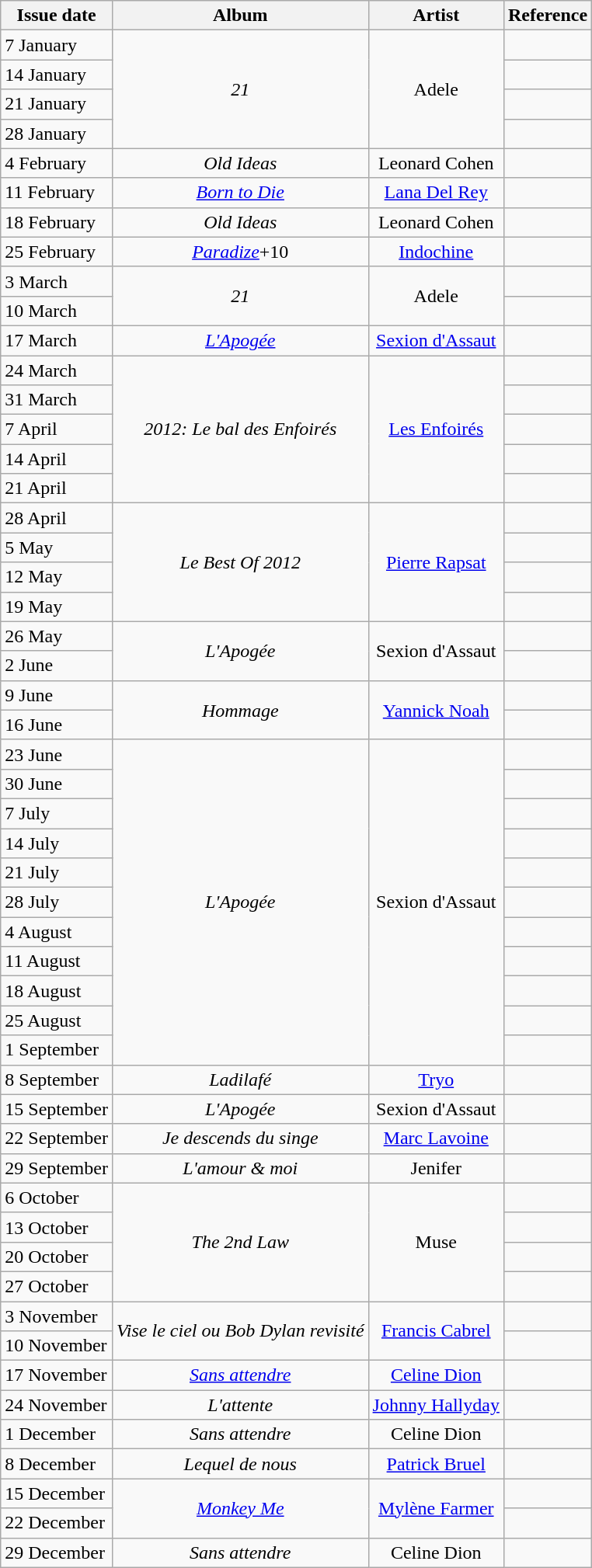<table class="wikitable">
<tr>
<th>Issue date</th>
<th>Album</th>
<th>Artist</th>
<th>Reference</th>
</tr>
<tr>
<td>7 January</td>
<td align="center" rowspan="4"><em>21</em></td>
<td align="center" rowspan="4">Adele</td>
<td align="center"></td>
</tr>
<tr>
<td>14 January</td>
<td align="center"></td>
</tr>
<tr>
<td>21 January</td>
<td align="center"></td>
</tr>
<tr>
<td>28 January</td>
<td align="center"></td>
</tr>
<tr>
<td>4 February</td>
<td align="center"><em>Old Ideas</em></td>
<td align="center">Leonard Cohen</td>
<td align="center"></td>
</tr>
<tr>
<td>11 February</td>
<td align="center"><em><a href='#'>Born to Die</a></em></td>
<td align="center"><a href='#'>Lana Del Rey</a></td>
<td align="center"></td>
</tr>
<tr>
<td>18 February</td>
<td align="center"><em>Old Ideas</em></td>
<td align="center">Leonard Cohen</td>
<td align="center"></td>
</tr>
<tr>
<td>25 February</td>
<td align="center"><em><a href='#'>Paradize</a></em>+10</td>
<td align="center"><a href='#'>Indochine</a></td>
<td align="center"></td>
</tr>
<tr>
<td>3 March</td>
<td align="center" rowspan=2><em>21</em></td>
<td align="center" rowspan=2>Adele</td>
<td align="center"></td>
</tr>
<tr>
<td>10 March</td>
<td align="center"></td>
</tr>
<tr>
<td>17 March</td>
<td align="center"><em><a href='#'>L'Apogée</a></em></td>
<td align="center"><a href='#'>Sexion d'Assaut</a></td>
<td align="center"></td>
</tr>
<tr>
<td>24 March</td>
<td align="center" rowspan=5><em>2012: Le bal des Enfoirés</em></td>
<td align="center" rowspan=5><a href='#'>Les Enfoirés</a></td>
<td align="center"></td>
</tr>
<tr>
<td>31 March</td>
<td align="center"></td>
</tr>
<tr>
<td>7 April</td>
<td align="center"></td>
</tr>
<tr>
<td>14 April</td>
<td align="center"></td>
</tr>
<tr>
<td>21 April</td>
<td align="center"></td>
</tr>
<tr>
<td>28 April</td>
<td align="center" rowspan=4><em>Le Best Of 2012</em></td>
<td align="center" rowspan=4><a href='#'>Pierre Rapsat</a></td>
<td align="center"></td>
</tr>
<tr>
<td>5 May</td>
<td align="center"></td>
</tr>
<tr>
<td>12 May</td>
<td align="center"></td>
</tr>
<tr>
<td>19 May</td>
<td align="center"></td>
</tr>
<tr>
<td>26 May</td>
<td align="center" rowspan=2><em>L'Apogée</em></td>
<td align="center" rowspan=2>Sexion d'Assaut</td>
<td align="center"></td>
</tr>
<tr>
<td>2 June</td>
<td align="center"></td>
</tr>
<tr>
<td>9 June</td>
<td align="center" rowspan=2><em>Hommage</em></td>
<td align="center" rowspan=2><a href='#'>Yannick Noah</a></td>
<td align="center"></td>
</tr>
<tr>
<td>16 June</td>
<td align="center"></td>
</tr>
<tr>
<td>23 June</td>
<td align="center" rowspan=11><em>L'Apogée</em></td>
<td align="center" rowspan=11>Sexion d'Assaut</td>
<td align="center"></td>
</tr>
<tr>
<td>30 June</td>
<td align="center"></td>
</tr>
<tr>
<td>7 July</td>
<td align="center"></td>
</tr>
<tr>
<td>14 July</td>
<td align="center"></td>
</tr>
<tr>
<td>21 July</td>
<td align="center"></td>
</tr>
<tr>
<td>28 July</td>
<td align="center"></td>
</tr>
<tr>
<td>4 August</td>
<td align="center"></td>
</tr>
<tr>
<td>11 August</td>
<td align="center"></td>
</tr>
<tr>
<td>18 August</td>
<td align="center"></td>
</tr>
<tr>
<td>25 August</td>
<td align="center"></td>
</tr>
<tr>
<td>1 September</td>
<td align="center"></td>
</tr>
<tr>
<td>8 September</td>
<td align="center"><em>Ladilafé</em></td>
<td align="center"><a href='#'>Tryo</a></td>
<td align="center"></td>
</tr>
<tr>
<td>15 September</td>
<td align="center"><em>L'Apogée</em></td>
<td align="center">Sexion d'Assaut</td>
<td align="center"></td>
</tr>
<tr>
<td>22 September</td>
<td align="center"><em>Je descends du singe</em></td>
<td align="center"><a href='#'>Marc Lavoine</a></td>
<td align="center"></td>
</tr>
<tr>
<td>29 September</td>
<td align="center"><em>L'amour & moi</em></td>
<td align="center">Jenifer</td>
<td align="center"></td>
</tr>
<tr>
<td>6 October</td>
<td align="center" rowspan=4><em>The 2nd Law</em></td>
<td align="center" rowspan=4>Muse</td>
<td align="center"></td>
</tr>
<tr>
<td>13 October</td>
<td align="center"></td>
</tr>
<tr>
<td>20 October</td>
<td align="center"></td>
</tr>
<tr>
<td>27 October</td>
<td align="center"></td>
</tr>
<tr>
<td>3 November</td>
<td align="center" rowspan=2><em>Vise le ciel ou Bob Dylan revisité</em></td>
<td align="center" rowspan=2><a href='#'>Francis Cabrel</a></td>
<td align="center"></td>
</tr>
<tr>
<td>10 November</td>
<td align="center"></td>
</tr>
<tr>
<td>17 November</td>
<td align="center"><em><a href='#'>Sans attendre</a></em></td>
<td align="center"><a href='#'>Celine Dion</a></td>
<td align="center"></td>
</tr>
<tr>
<td>24 November</td>
<td align="center"><em>L'attente</em></td>
<td align="center"><a href='#'>Johnny Hallyday</a></td>
<td align="center"></td>
</tr>
<tr>
<td>1 December</td>
<td align="center"><em>Sans attendre</em></td>
<td align="center">Celine Dion</td>
<td align="center"></td>
</tr>
<tr>
<td>8 December</td>
<td align="center"><em>Lequel de nous</em></td>
<td align="center"><a href='#'>Patrick Bruel</a></td>
<td align="center"></td>
</tr>
<tr>
<td>15 December</td>
<td align="center" rowspan=2><em><a href='#'>Monkey Me</a></em></td>
<td align="center" rowspan=2><a href='#'>Mylène Farmer</a></td>
<td align="center"></td>
</tr>
<tr>
<td>22 December</td>
<td align="center"></td>
</tr>
<tr>
<td>29 December</td>
<td align="center"><em>Sans attendre</em></td>
<td align="center">Celine Dion</td>
<td align="center"></td>
</tr>
</table>
